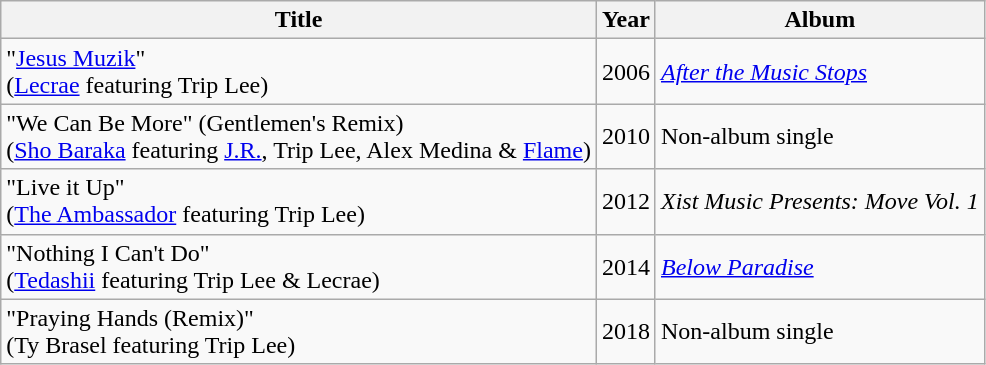<table class="wikitable">
<tr>
<th>Title</th>
<th>Year</th>
<th>Album</th>
</tr>
<tr>
<td>"<a href='#'>Jesus Muzik</a>" <br>(<a href='#'>Lecrae</a> featuring Trip Lee)</td>
<td>2006</td>
<td><em><a href='#'>After the Music Stops</a></em></td>
</tr>
<tr>
<td>"We Can Be More" (Gentlemen's Remix) <br>(<a href='#'>Sho Baraka</a> featuring <a href='#'>J.R.</a>, Trip Lee, Alex Medina & <a href='#'>Flame</a>)</td>
<td>2010</td>
<td>Non-album single</td>
</tr>
<tr>
<td>"Live it Up" <br>(<a href='#'>The Ambassador</a> featuring Trip Lee)</td>
<td>2012</td>
<td><em>Xist Music Presents: Move Vol. 1</em></td>
</tr>
<tr>
<td>"Nothing I Can't Do" <br>(<a href='#'>Tedashii</a> featuring Trip Lee & Lecrae)</td>
<td>2014</td>
<td><em><a href='#'>Below Paradise</a></em></td>
</tr>
<tr>
<td>"Praying Hands (Remix)" <br>(Ty Brasel featuring Trip Lee)</td>
<td>2018</td>
<td>Non-album single</td>
</tr>
</table>
